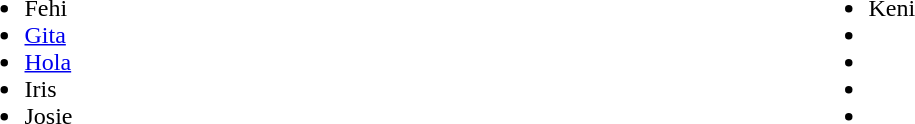<table width="90%">
<tr>
<td><br><ul><li>Fehi</li><li><a href='#'>Gita</a></li><li><a href='#'>Hola</a></li><li>Iris</li><li>Josie</li></ul></td>
<td><br><ul><li>Keni</li><li></li><li></li><li></li><li></li></ul></td>
<td></td>
</tr>
</table>
